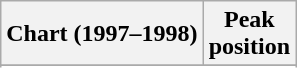<table class="wikitable plainrowheaders sortable" style="text-align:center;">
<tr>
<th scope="col">Chart (1997–1998)</th>
<th scope="col">Peak<br>position</th>
</tr>
<tr>
</tr>
<tr>
</tr>
<tr>
</tr>
<tr>
</tr>
<tr>
</tr>
</table>
